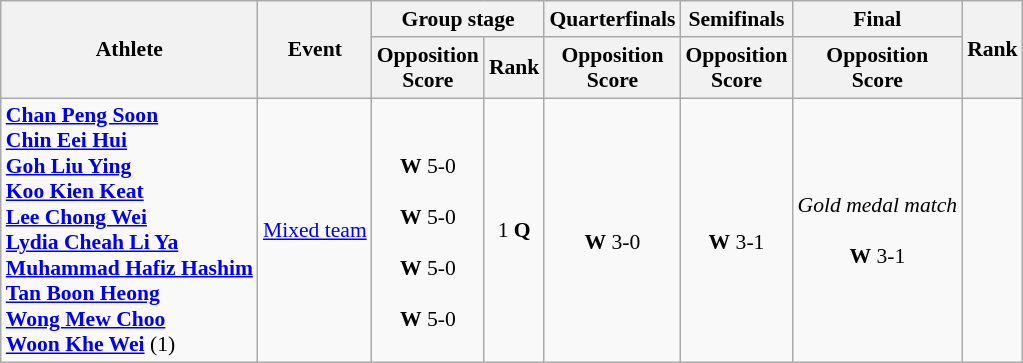<table class=wikitable style="font-size:90%">
<tr>
<th rowspan=2>Athlete</th>
<th rowspan=2>Event</th>
<th colspan=2>Group stage</th>
<th>Quarterfinals</th>
<th>Semifinals</th>
<th>Final</th>
<th rowspan=2>Rank</th>
</tr>
<tr>
<th>Opposition<br>Score</th>
<th>Rank</th>
<th>Opposition<br>Score</th>
<th>Opposition<br>Score</th>
<th>Opposition<br>Score</th>
</tr>
<tr align=center>
<td align=left><strong><a href='#'>Chan Peng Soon</a><br><a href='#'>Chin Eei Hui</a><br><a href='#'>Goh Liu Ying</a><br><a href='#'>Koo Kien Keat</a><br><a href='#'>Lee Chong Wei</a><br><a href='#'>Lydia Cheah Li Ya</a><br><a href='#'>Muhammad Hafiz Hashim</a><br><a href='#'>Tan Boon Heong</a><br><a href='#'>Wong Mew Choo</a><br><a href='#'>Woon Khe Wei</a></strong> (1)</td>
<td align=left><a href='#'>Mixed team</a></td>
<td><br><strong>W</strong> 5-0<br><br><strong>W</strong> 5-0<br><br><strong>W</strong> 5-0<br><br><strong>W</strong> 5-0</td>
<td>1 <strong>Q</strong></td>
<td><br><strong>W</strong> 3-0</td>
<td><br><strong>W</strong> 3-1</td>
<td><em>Gold medal match</em><br><br><strong>W</strong> 3-1</td>
<td></td>
</tr>
</table>
